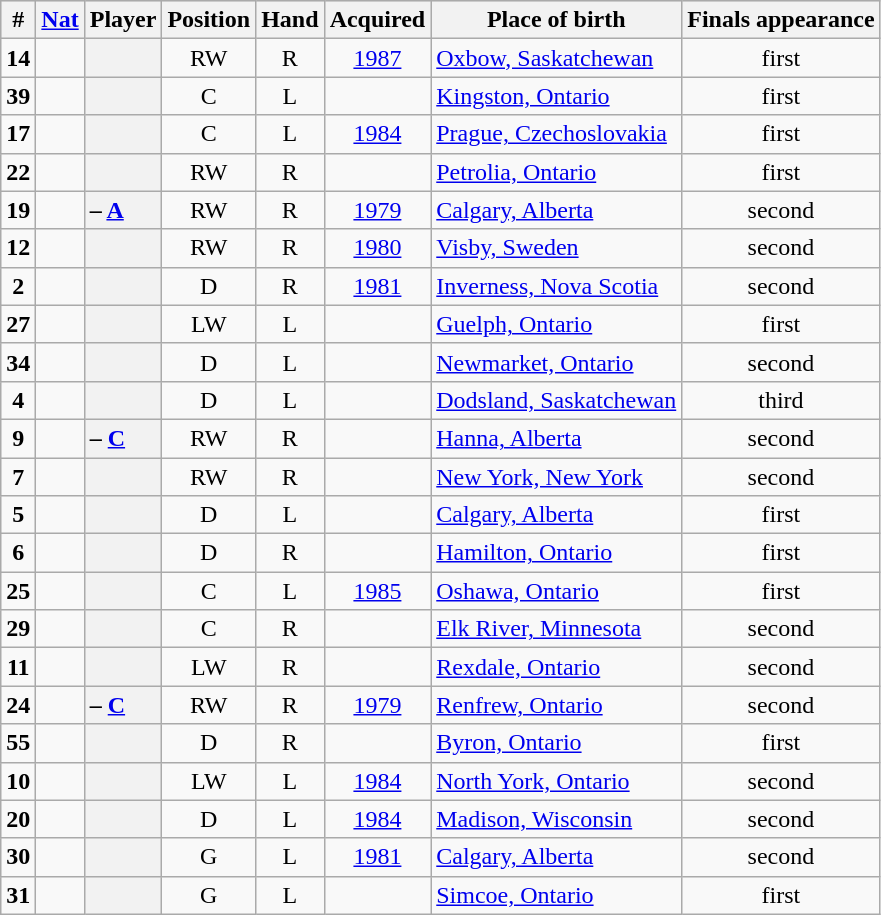<table class="sortable wikitable plainrowheaders" style="text-align:center;">
<tr style="background:#ddd;">
<th scope="col">#</th>
<th scope="col"><a href='#'>Nat</a></th>
<th scope="col">Player</th>
<th scope="col">Position</th>
<th scope="col">Hand</th>
<th scope="col">Acquired</th>
<th scope="col" class="unsortable">Place of birth</th>
<th scope="col" class="unsortable">Finals appearance</th>
</tr>
<tr>
<td><strong>14</strong></td>
<td></td>
<th scope="row" style="text-align:left;"></th>
<td>RW</td>
<td>R</td>
<td><a href='#'>1987</a></td>
<td style="text-align:left;"><a href='#'>Oxbow, Saskatchewan</a></td>
<td>first</td>
</tr>
<tr>
<td><strong>39</strong></td>
<td></td>
<th scope="row" style="text-align:left;"></th>
<td>C</td>
<td>L</td>
<td></td>
<td style="text-align:left;"><a href='#'>Kingston, Ontario</a></td>
<td>first</td>
</tr>
<tr>
<td><strong>17</strong></td>
<td></td>
<th scope="row" style="text-align:left;"></th>
<td>C</td>
<td>L</td>
<td><a href='#'>1984</a></td>
<td style="text-align:left;"><a href='#'>Prague, Czechoslovakia</a></td>
<td>first</td>
</tr>
<tr>
<td><strong>22</strong></td>
<td></td>
<th scope="row" style="text-align:left;"></th>
<td>RW</td>
<td>R</td>
<td></td>
<td style="text-align:left;"><a href='#'>Petrolia, Ontario</a></td>
<td>first</td>
</tr>
<tr>
<td><strong>19</strong></td>
<td></td>
<th scope="row" style="text-align:left;"> – <strong><a href='#'>A</a></strong></th>
<td>RW</td>
<td>R</td>
<td><a href='#'>1979</a></td>
<td style="text-align:left;"><a href='#'>Calgary, Alberta</a></td>
<td>second </td>
</tr>
<tr>
<td><strong>12</strong></td>
<td></td>
<th scope="row" style="text-align:left;"></th>
<td>RW</td>
<td>R</td>
<td><a href='#'>1980</a></td>
<td style="text-align:left;"><a href='#'>Visby, Sweden</a></td>
<td>second </td>
</tr>
<tr>
<td><strong>2</strong></td>
<td></td>
<th scope="row" style="text-align:left;"></th>
<td>D</td>
<td>R</td>
<td><a href='#'>1981</a></td>
<td style="text-align:left;"><a href='#'>Inverness, Nova Scotia</a></td>
<td>second </td>
</tr>
<tr>
<td><strong>27</strong></td>
<td></td>
<th scope="row" style="text-align:left;"></th>
<td>LW</td>
<td>L</td>
<td></td>
<td style="text-align:left;"><a href='#'>Guelph, Ontario</a></td>
<td>first</td>
</tr>
<tr>
<td><strong>34</strong></td>
<td></td>
<th scope="row" style="text-align:left;"></th>
<td>D</td>
<td>L</td>
<td></td>
<td style="text-align:left;"><a href='#'>Newmarket, Ontario</a></td>
<td>second </td>
</tr>
<tr>
<td><strong>4</strong></td>
<td></td>
<th scope="row" style="text-align:left;"></th>
<td>D</td>
<td>L</td>
<td></td>
<td style="text-align:left;"><a href='#'>Dodsland, Saskatchewan</a></td>
<td>third </td>
</tr>
<tr>
<td><strong>9</strong></td>
<td></td>
<th scope="row" style="text-align:left;"> – <strong><a href='#'>C</a></strong></th>
<td>RW</td>
<td>R</td>
<td></td>
<td style="text-align:left;"><a href='#'>Hanna, Alberta</a></td>
<td>second </td>
</tr>
<tr>
<td><strong>7</strong></td>
<td></td>
<th scope="row" style="text-align:left;"></th>
<td>RW</td>
<td>R</td>
<td></td>
<td style="text-align:left;"><a href='#'>New York, New York</a></td>
<td>second </td>
</tr>
<tr>
<td><strong>5</strong></td>
<td></td>
<th scope="row" style="text-align:left;"></th>
<td>D</td>
<td>L</td>
<td></td>
<td style="text-align:left;"><a href='#'>Calgary, Alberta</a></td>
<td>first</td>
</tr>
<tr>
<td><strong>6</strong></td>
<td></td>
<th scope="row" style="text-align:left;"></th>
<td>D</td>
<td>R</td>
<td></td>
<td style="text-align:left;"><a href='#'>Hamilton, Ontario</a></td>
<td>first</td>
</tr>
<tr>
<td><strong>25</strong></td>
<td></td>
<th scope="row" style="text-align:left;"></th>
<td>C</td>
<td>L</td>
<td><a href='#'>1985</a></td>
<td style="text-align:left;"><a href='#'>Oshawa, Ontario</a></td>
<td>first</td>
</tr>
<tr>
<td><strong>29</strong></td>
<td></td>
<th scope="row" style="text-align:left;"></th>
<td>C</td>
<td>R</td>
<td></td>
<td style="text-align:left;"><a href='#'>Elk River, Minnesota</a></td>
<td>second </td>
</tr>
<tr>
<td><strong>11</strong></td>
<td></td>
<th scope="row" style="text-align:left;"></th>
<td>LW</td>
<td>R</td>
<td></td>
<td style="text-align:left;"><a href='#'>Rexdale, Ontario</a></td>
<td>second </td>
</tr>
<tr>
<td><strong>24</strong></td>
<td></td>
<th scope="row" style="text-align:left;"> – <strong><a href='#'>C</a></strong></th>
<td>RW</td>
<td>R</td>
<td><a href='#'>1979</a></td>
<td style="text-align:left;"><a href='#'>Renfrew, Ontario</a></td>
<td>second </td>
</tr>
<tr>
<td><strong>55</strong></td>
<td></td>
<th scope="row" style="text-align:left;"></th>
<td>D</td>
<td>R</td>
<td></td>
<td style="text-align:left;"><a href='#'>Byron, Ontario</a></td>
<td>first</td>
</tr>
<tr>
<td><strong>10</strong></td>
<td></td>
<th scope="row" style="text-align:left;"></th>
<td>LW</td>
<td>L</td>
<td><a href='#'>1984</a></td>
<td style="text-align:left;"><a href='#'>North York, Ontario</a></td>
<td>second </td>
</tr>
<tr>
<td><strong>20</strong></td>
<td></td>
<th scope="row" style="text-align:left;"></th>
<td>D</td>
<td>L</td>
<td><a href='#'>1984</a></td>
<td style="text-align:left;"><a href='#'>Madison, Wisconsin</a></td>
<td>second </td>
</tr>
<tr>
<td><strong>30</strong></td>
<td></td>
<th scope="row" style="text-align:left;"></th>
<td>G</td>
<td>L</td>
<td><a href='#'>1981</a></td>
<td style="text-align:left;"><a href='#'>Calgary, Alberta</a></td>
<td>second </td>
</tr>
<tr>
<td><strong>31</strong></td>
<td></td>
<th scope="row" style="text-align:left;"></th>
<td>G</td>
<td>L</td>
<td></td>
<td style="text-align:left;"><a href='#'>Simcoe, Ontario</a></td>
<td>first</td>
</tr>
</table>
